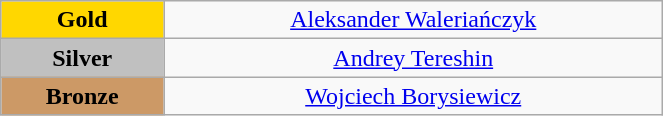<table class="wikitable" style="text-align:center; " width="35%">
<tr>
<td bgcolor="gold"><strong>Gold</strong></td>
<td><a href='#'>Aleksander Waleriańczyk</a><br>  <small><em></em></small></td>
</tr>
<tr>
<td bgcolor="silver"><strong>Silver</strong></td>
<td><a href='#'>Andrey Tereshin</a><br>  <small><em></em></small></td>
</tr>
<tr>
<td bgcolor="CC9966"><strong>Bronze</strong></td>
<td><a href='#'>Wojciech Borysiewicz</a><br>  <small><em></em></small></td>
</tr>
</table>
